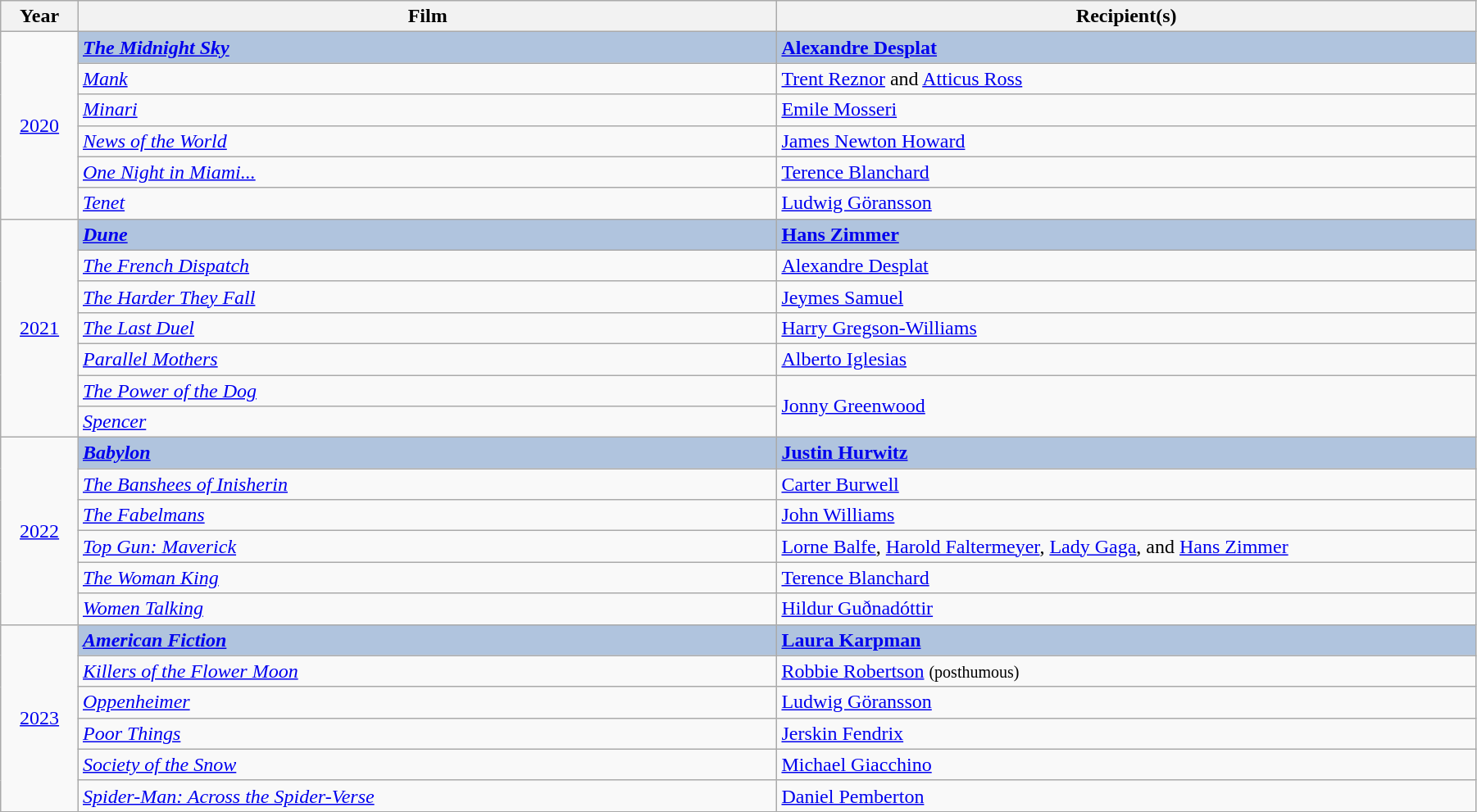<table class="wikitable" width="95%" cellpadding="5">
<tr>
<th width="5%">Year</th>
<th width="45%">Film</th>
<th width="45%">Recipient(s)</th>
</tr>
<tr>
<td rowspan="6" style="text-align:center;"><a href='#'>2020</a><br></td>
<td style="background:#B0C4DE;"><strong><em><a href='#'>The Midnight Sky</a></em></strong></td>
<td style="background:#B0C4DE;"><strong><a href='#'>Alexandre Desplat</a></strong></td>
</tr>
<tr>
<td><em><a href='#'>Mank</a></em></td>
<td><a href='#'>Trent Reznor</a> and <a href='#'>Atticus Ross</a></td>
</tr>
<tr>
<td><em><a href='#'>Minari</a></em></td>
<td><a href='#'>Emile Mosseri</a></td>
</tr>
<tr>
<td><em><a href='#'>News of the World</a></em></td>
<td><a href='#'>James Newton Howard</a></td>
</tr>
<tr>
<td><em><a href='#'>One Night in Miami...</a></em></td>
<td><a href='#'>Terence Blanchard</a></td>
</tr>
<tr>
<td><em><a href='#'>Tenet</a></em></td>
<td><a href='#'>Ludwig Göransson</a></td>
</tr>
<tr>
<td rowspan="7" style="text-align:center;"><a href='#'>2021</a><br></td>
<td style="background:#B0C4DE;"><strong><em><a href='#'>Dune</a></em></strong></td>
<td style="background:#B0C4DE;"><strong><a href='#'>Hans Zimmer</a></strong></td>
</tr>
<tr>
<td><em><a href='#'>The French Dispatch</a></em></td>
<td><a href='#'>Alexandre Desplat</a></td>
</tr>
<tr>
<td><em><a href='#'>The Harder They Fall</a></em></td>
<td><a href='#'>Jeymes Samuel</a></td>
</tr>
<tr>
<td><em><a href='#'>The Last Duel</a></em></td>
<td><a href='#'>Harry Gregson-Williams</a></td>
</tr>
<tr>
<td><em><a href='#'>Parallel Mothers</a></em></td>
<td><a href='#'>Alberto Iglesias</a></td>
</tr>
<tr>
<td><em><a href='#'>The Power of the Dog</a></em></td>
<td rowspan="2"><a href='#'>Jonny Greenwood</a></td>
</tr>
<tr>
<td><em><a href='#'>Spencer</a></em></td>
</tr>
<tr>
<td rowspan="6" style="text-align:center;"><a href='#'>2022</a><br></td>
<td style="background:#B0C4DE;"><strong><em><a href='#'>Babylon</a></em></strong></td>
<td style="background:#B0C4DE;"><strong><a href='#'>Justin Hurwitz</a></strong></td>
</tr>
<tr>
<td><em><a href='#'>The Banshees of Inisherin</a></em></td>
<td><a href='#'>Carter Burwell</a></td>
</tr>
<tr>
<td><em><a href='#'>The Fabelmans</a></em></td>
<td><a href='#'>John Williams</a></td>
</tr>
<tr>
<td><em><a href='#'>Top Gun: Maverick</a></em></td>
<td><a href='#'>Lorne Balfe</a>, <a href='#'>Harold Faltermeyer</a>, <a href='#'>Lady Gaga</a>, and <a href='#'>Hans Zimmer</a></td>
</tr>
<tr>
<td><em><a href='#'>The Woman King</a></em></td>
<td><a href='#'>Terence Blanchard</a></td>
</tr>
<tr>
<td><em><a href='#'>Women Talking</a></em></td>
<td><a href='#'>Hildur Guðnadóttir</a></td>
</tr>
<tr>
<td rowspan="7" style="text-align:center;"><a href='#'>2023</a><br></td>
<td style="background:#B0C4DE;"><strong><em><a href='#'>American Fiction</a></em></strong></td>
<td style="background:#B0C4DE;"><strong><a href='#'>Laura Karpman</a></strong></td>
</tr>
<tr>
<td><em><a href='#'>Killers of the Flower Moon</a></em></td>
<td><a href='#'>Robbie Robertson</a> <small>(posthumous)</small></td>
</tr>
<tr>
<td><em><a href='#'>Oppenheimer</a></em></td>
<td><a href='#'>Ludwig Göransson</a></td>
</tr>
<tr>
<td><em><a href='#'>Poor Things</a></em></td>
<td><a href='#'>Jerskin Fendrix</a></td>
</tr>
<tr>
<td><em><a href='#'>Society of the Snow</a></em></td>
<td><a href='#'>Michael Giacchino</a></td>
</tr>
<tr>
<td><em><a href='#'>Spider-Man: Across the Spider-Verse</a></em></td>
<td><a href='#'>Daniel Pemberton</a></td>
</tr>
</table>
